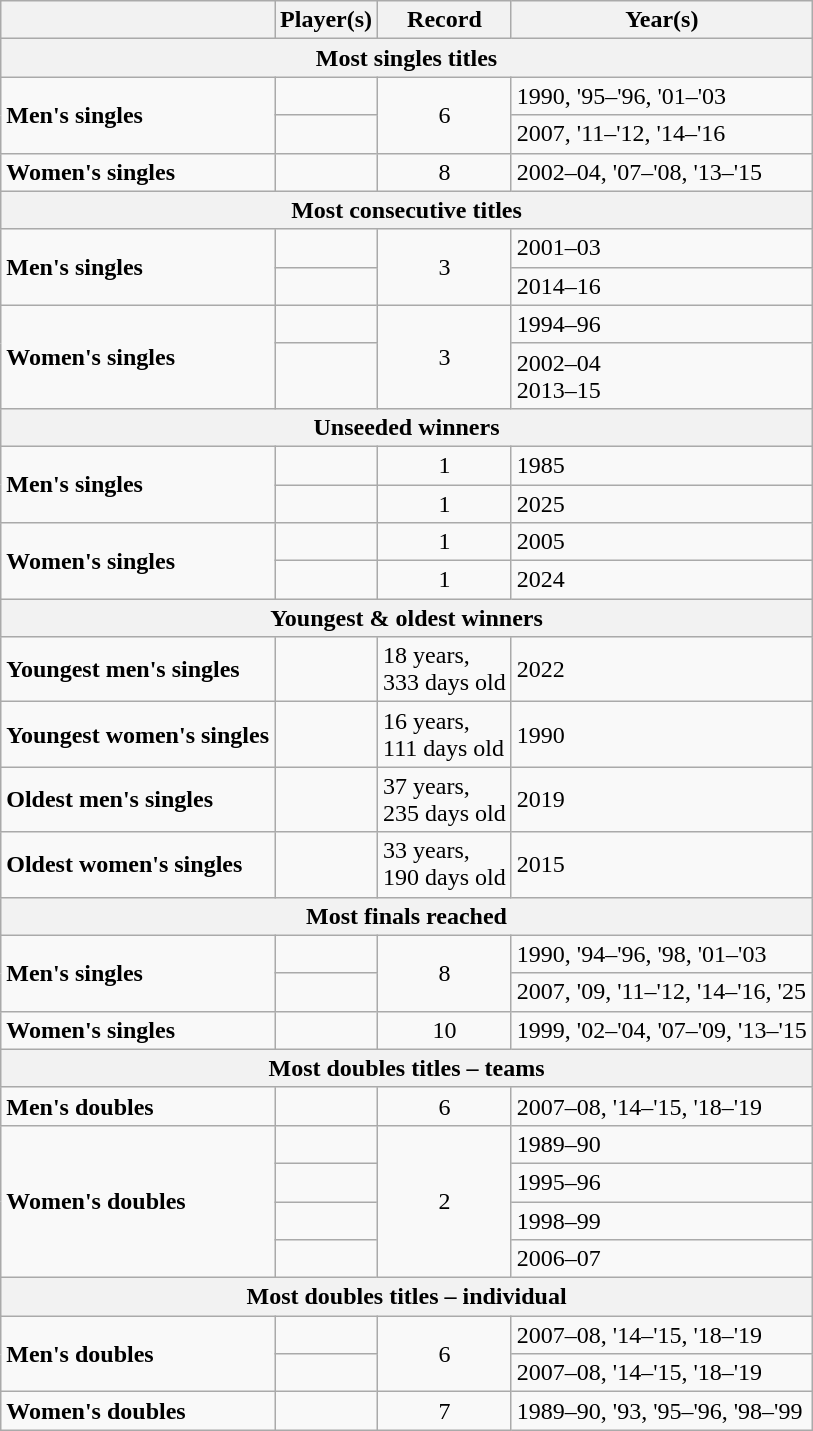<table class="wikitable">
<tr>
<th></th>
<th>Player(s)</th>
<th>Record</th>
<th>Year(s)</th>
</tr>
<tr>
<th colspan=4>Most singles titles</th>
</tr>
<tr>
<td rowspan = 2><strong>Men's singles</strong></td>
<td></td>
<td rowspan="2" align=center>6</td>
<td>1990, '95–'96, '01–'03</td>
</tr>
<tr>
<td></td>
<td>2007, '11–'12, '14–'16</td>
</tr>
<tr>
<td><strong>Women's singles</strong></td>
<td></td>
<td align=center>8</td>
<td>2002–04, '07–'08, '13–'15</td>
</tr>
<tr>
<th colspan=4>Most consecutive titles</th>
</tr>
<tr>
<td rowspan = 2><strong>Men's singles</strong></td>
<td></td>
<td rowspan="2" align=center>3</td>
<td>2001–03</td>
</tr>
<tr>
<td></td>
<td>2014–16</td>
</tr>
<tr>
<td rowspan = 2><strong>Women's singles</strong></td>
<td></td>
<td rowspan="2" align=center>3</td>
<td>1994–96</td>
</tr>
<tr>
<td></td>
<td>2002–04<br>2013–15</td>
</tr>
<tr>
<th colspan="4">Unseeded winners</th>
</tr>
<tr>
<td rowspan = 2><strong>Men's singles</strong></td>
<td></td>
<td align=center>1</td>
<td>1985</td>
</tr>
<tr>
<td></td>
<td align=center>1</td>
<td>2025</td>
</tr>
<tr>
<td rowspan = 2><strong>Women's singles</strong></td>
<td></td>
<td align=center>1</td>
<td>2005</td>
</tr>
<tr>
<td></td>
<td align=center>1</td>
<td>2024</td>
</tr>
<tr>
<th colspan=4>Youngest & oldest winners</th>
</tr>
<tr>
<td><strong>Youngest men's singles</strong></td>
<td></td>
<td>18 years,<br>333 days old</td>
<td>2022</td>
</tr>
<tr>
<td><strong>Youngest women's singles</strong></td>
<td></td>
<td>16 years,<br>111 days old</td>
<td>1990</td>
</tr>
<tr>
<td><strong>Oldest men's singles</strong></td>
<td></td>
<td>37 years,<br>235 days old</td>
<td>2019</td>
</tr>
<tr>
<td><strong>Oldest women's singles</strong></td>
<td></td>
<td>33 years,<br>190 days old</td>
<td>2015</td>
</tr>
<tr>
<th colspan=4>Most finals reached</th>
</tr>
<tr>
<td rowspan = 2><strong>Men's singles</strong></td>
<td></td>
<td align=center rowspan = 2>8</td>
<td>1990, '94–'96, '98, '01–'03</td>
</tr>
<tr>
<td></td>
<td>2007, '09, '11–'12, '14–'16, '25</td>
</tr>
<tr>
<td><strong>Women's singles</strong></td>
<td></td>
<td align=center>10</td>
<td>1999, '02–'04, '07–'09, '13–'15</td>
</tr>
<tr>
<th colspan=4>Most doubles titles – teams</th>
</tr>
<tr>
<td><strong>Men's doubles</strong></td>
<td><br></td>
<td align=center>6</td>
<td>2007–08, '14–'15, '18–'19</td>
</tr>
<tr>
<td rowspan = 4><strong>Women's doubles</strong></td>
<td><br></td>
<td rowspan="4" align=center>2</td>
<td>1989–90</td>
</tr>
<tr>
<td><br></td>
<td>1995–96</td>
</tr>
<tr>
<td><br></td>
<td>1998–99</td>
</tr>
<tr>
<td><br></td>
<td>2006–07</td>
</tr>
<tr>
<th colspan=4>Most doubles titles – individual</th>
</tr>
<tr>
<td rowspan = 2><strong>Men's doubles</strong></td>
<td></td>
<td rowspan="2" align=center>6</td>
<td>2007–08, '14–'15, '18–'19</td>
</tr>
<tr>
<td></td>
<td>2007–08, '14–'15, '18–'19</td>
</tr>
<tr>
<td><strong>Women's doubles</strong></td>
<td></td>
<td align=center>7</td>
<td>1989–90, '93, '95–'96, '98–'99</td>
</tr>
</table>
